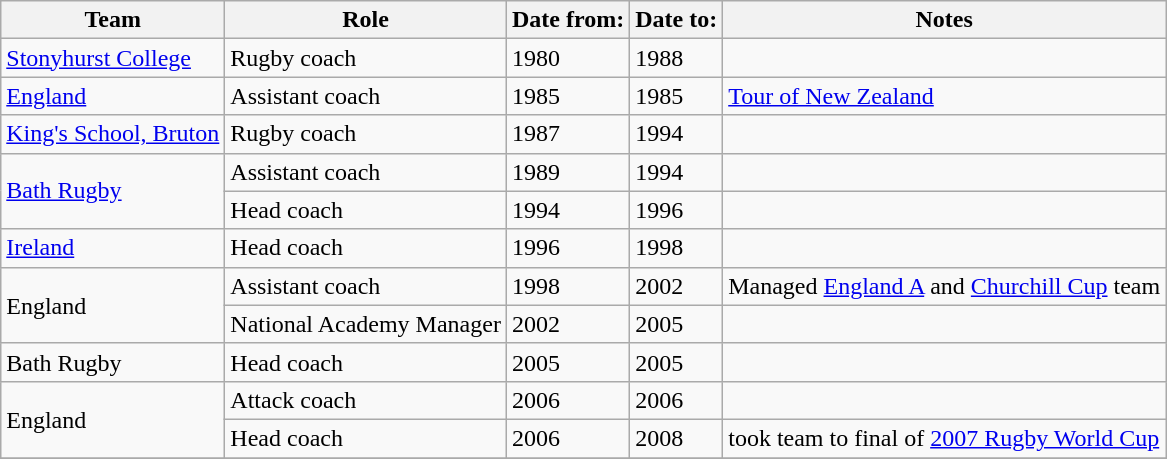<table class="wikitable">
<tr>
<th>Team</th>
<th>Role</th>
<th>Date from:</th>
<th>Date to:</th>
<th>Notes</th>
</tr>
<tr>
<td><a href='#'>Stonyhurst College</a></td>
<td>Rugby coach</td>
<td>1980</td>
<td>1988</td>
<td></td>
</tr>
<tr>
<td><a href='#'>England</a></td>
<td>Assistant coach</td>
<td>1985</td>
<td>1985</td>
<td><a href='#'>Tour of New Zealand</a></td>
</tr>
<tr>
<td><a href='#'>King's School, Bruton</a></td>
<td>Rugby coach</td>
<td>1987</td>
<td>1994</td>
<td></td>
</tr>
<tr>
<td rowspan="2"><a href='#'>Bath Rugby</a></td>
<td>Assistant coach</td>
<td>1989</td>
<td>1994</td>
<td></td>
</tr>
<tr>
<td>Head coach</td>
<td>1994</td>
<td>1996</td>
<td></td>
</tr>
<tr>
<td><a href='#'>Ireland</a></td>
<td>Head coach</td>
<td>1996</td>
<td>1998</td>
<td></td>
</tr>
<tr>
<td rowspan="2">England</td>
<td>Assistant coach</td>
<td>1998</td>
<td>2002</td>
<td>Managed <a href='#'>England A</a> and <a href='#'>Churchill Cup</a> team</td>
</tr>
<tr>
<td>National Academy Manager</td>
<td>2002</td>
<td>2005</td>
<td></td>
</tr>
<tr>
<td>Bath Rugby</td>
<td>Head coach</td>
<td>2005</td>
<td>2005</td>
<td></td>
</tr>
<tr>
<td rowspan="2">England</td>
<td>Attack coach</td>
<td>2006</td>
<td>2006</td>
<td></td>
</tr>
<tr>
<td>Head coach</td>
<td>2006</td>
<td>2008</td>
<td>took team to final of <a href='#'>2007 Rugby World Cup</a></td>
</tr>
<tr>
</tr>
</table>
